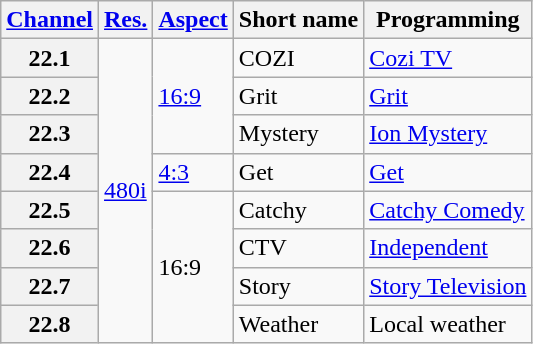<table class="wikitable">
<tr>
<th><a href='#'>Channel</a></th>
<th><a href='#'>Res.</a></th>
<th><a href='#'>Aspect</a></th>
<th>Short name</th>
<th>Programming</th>
</tr>
<tr>
<th scope = "row">22.1</th>
<td rowspan="8"><a href='#'>480i</a></td>
<td rowspan="3"><a href='#'>16:9</a></td>
<td>COZI</td>
<td><a href='#'>Cozi TV</a></td>
</tr>
<tr>
<th scope = "row">22.2</th>
<td>Grit</td>
<td><a href='#'>Grit</a></td>
</tr>
<tr>
<th scope = "row">22.3</th>
<td>Mystery</td>
<td><a href='#'>Ion Mystery</a></td>
</tr>
<tr>
<th scope = "row">22.4</th>
<td><a href='#'>4:3</a></td>
<td>Get</td>
<td><a href='#'>Get</a></td>
</tr>
<tr>
<th scope = "row">22.5</th>
<td rowspan="4">16:9</td>
<td>Catchy</td>
<td><a href='#'>Catchy Comedy</a></td>
</tr>
<tr>
<th scope = "row">22.6</th>
<td>CTV</td>
<td><a href='#'>Independent</a></td>
</tr>
<tr>
<th scope = "row">22.7</th>
<td>Story</td>
<td><a href='#'>Story Television</a></td>
</tr>
<tr>
<th scope = "row">22.8</th>
<td>Weather</td>
<td>Local weather</td>
</tr>
</table>
